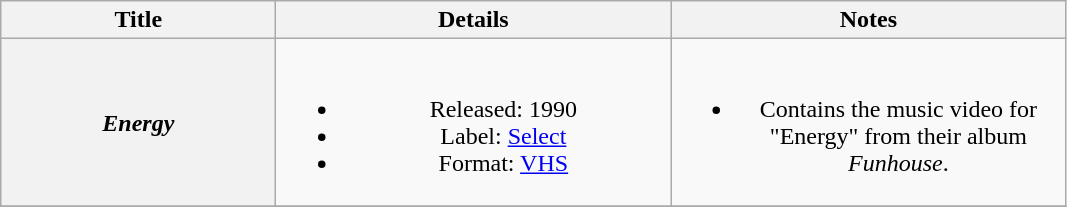<table class="wikitable plainrowheaders" style="text-align:center;">
<tr>
<th scope="col" rowspan="1" style="width:11em;">Title</th>
<th scope="col" rowspan="1" style="width:16em;">Details</th>
<th scope="col" rowspan="1" style="width:16em;">Notes</th>
</tr>
<tr>
<th scope="row"><em>Energy</em></th>
<td><br><ul><li>Released: 1990</li><li>Label: <a href='#'>Select</a></li><li>Format: <a href='#'>VHS</a></li></ul></td>
<td><br><ul><li>Contains the music video for "Energy" from their album <em>Funhouse</em>.</li></ul></td>
</tr>
<tr>
</tr>
</table>
